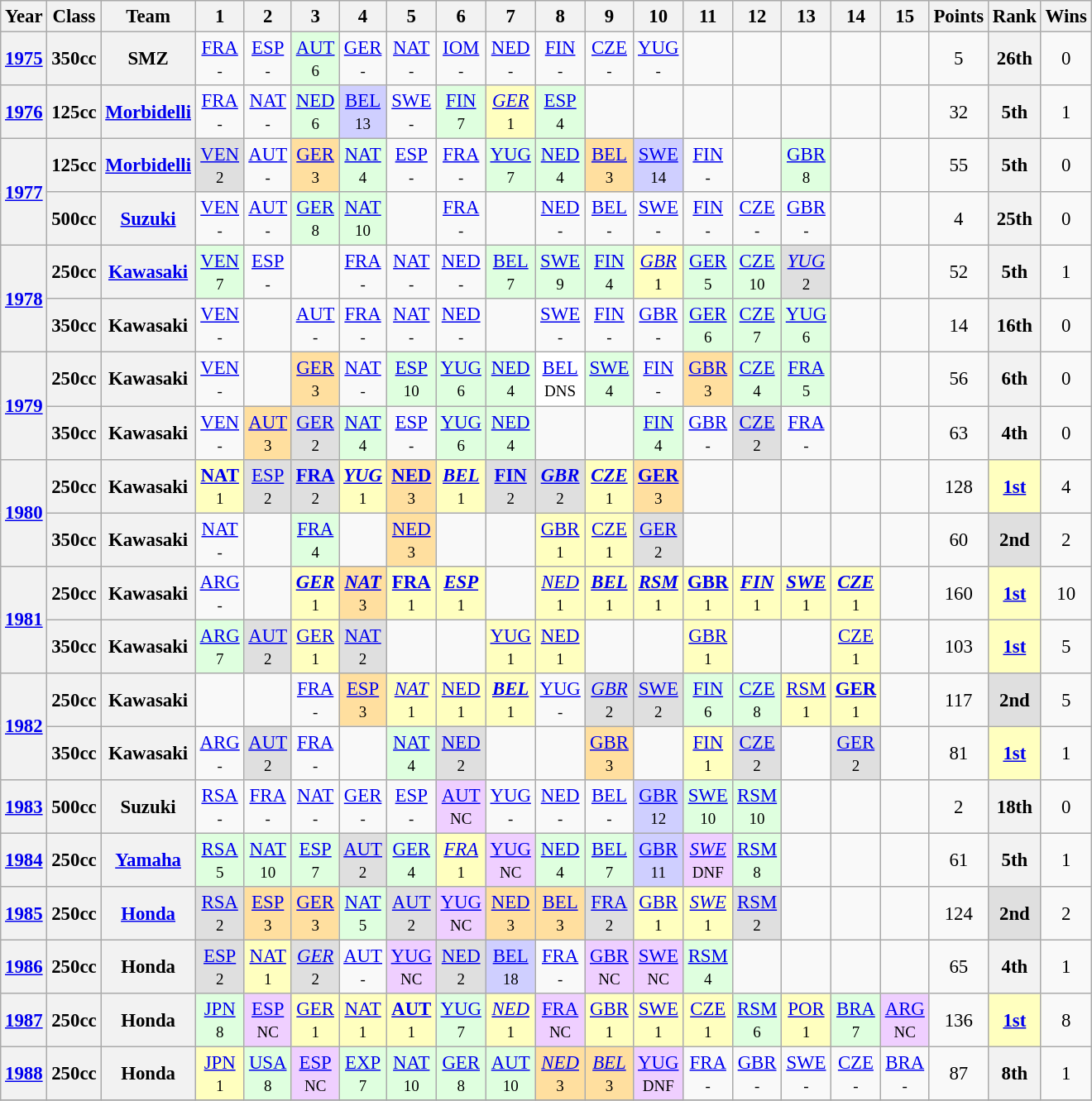<table class="wikitable" style="text-align:center; font-size:95%">
<tr>
<th>Year</th>
<th>Class</th>
<th>Team</th>
<th>1</th>
<th>2</th>
<th>3</th>
<th>4</th>
<th>5</th>
<th>6</th>
<th>7</th>
<th>8</th>
<th>9</th>
<th>10</th>
<th>11</th>
<th>12</th>
<th>13</th>
<th>14</th>
<th>15</th>
<th>Points</th>
<th>Rank</th>
<th>Wins</th>
</tr>
<tr>
<th><a href='#'>1975</a></th>
<th>350cc</th>
<th>SMZ</th>
<td><a href='#'>FRA</a><br><small>-</small></td>
<td><a href='#'>ESP</a><br><small>-</small></td>
<td style="background:#DFFFDF;"><a href='#'>AUT</a><br><small>6</small></td>
<td><a href='#'>GER</a><br><small>-</small></td>
<td><a href='#'>NAT</a><br><small>-</small></td>
<td><a href='#'>IOM</a><br><small>-</small></td>
<td><a href='#'>NED</a><br><small>-</small></td>
<td><a href='#'>FIN</a><br><small>-</small></td>
<td><a href='#'>CZE</a><br><small>-</small></td>
<td><a href='#'>YUG</a><br><small>-</small></td>
<td></td>
<td></td>
<td></td>
<td></td>
<td></td>
<td>5</td>
<th>26th</th>
<td>0</td>
</tr>
<tr>
<th><a href='#'>1976</a></th>
<th>125cc</th>
<th><a href='#'>Morbidelli</a></th>
<td><a href='#'>FRA</a><br><small>-</small></td>
<td><a href='#'>NAT</a><br><small>-</small></td>
<td style="background:#DFFFDF;"><a href='#'>NED</a><br><small>6</small></td>
<td style="background:#CFCFFF;"><a href='#'>BEL</a><br><small>13</small></td>
<td><a href='#'>SWE</a><br><small>-</small></td>
<td style="background:#DFFFDF;"><a href='#'>FIN</a><br><small>7</small></td>
<td style="background:#FFFFBF;"><em><a href='#'>GER</a></em><br><small>1</small></td>
<td style="background:#DFFFDF;"><a href='#'>ESP</a><br><small>4</small></td>
<td></td>
<td></td>
<td></td>
<td></td>
<td></td>
<td></td>
<td></td>
<td>32</td>
<th>5th</th>
<td>1</td>
</tr>
<tr>
<th rowspan=2><a href='#'>1977</a></th>
<th>125cc</th>
<th><a href='#'>Morbidelli</a></th>
<td style="background:#DFDFDF;"><a href='#'>VEN</a><br><small>2</small></td>
<td><a href='#'>AUT</a><br><small>-</small></td>
<td style="background:#FFDF9F;"><a href='#'>GER</a><br><small>3</small></td>
<td style="background:#DFFFDF;"><a href='#'>NAT</a><br><small>4</small></td>
<td><a href='#'>ESP</a><br><small>-</small></td>
<td><a href='#'>FRA</a><br><small>-</small></td>
<td style="background:#DFFFDF;"><a href='#'>YUG</a><br><small>7</small></td>
<td style="background:#DFFFDF;"><a href='#'>NED</a><br><small>4</small></td>
<td style="background:#FFDF9F;"><a href='#'>BEL</a><br><small>3</small></td>
<td style="background:#CFCFFF;"><a href='#'>SWE</a><br><small>14</small></td>
<td><a href='#'>FIN</a><br><small>-</small></td>
<td></td>
<td style="background:#DFFFDF;"><a href='#'>GBR</a><br><small>8</small></td>
<td></td>
<td></td>
<td>55</td>
<th>5th</th>
<td>0</td>
</tr>
<tr>
<th>500cc</th>
<th><a href='#'>Suzuki</a></th>
<td><a href='#'>VEN</a><br><small>-</small></td>
<td><a href='#'>AUT</a><br><small>-</small></td>
<td style="background:#DFFFDF;"><a href='#'>GER</a><br><small>8</small></td>
<td style="background:#DFFFDF;"><a href='#'>NAT</a><br><small>10</small></td>
<td></td>
<td><a href='#'>FRA</a><br><small>-</small></td>
<td></td>
<td><a href='#'>NED</a><br><small>-</small></td>
<td><a href='#'>BEL</a><br><small>-</small></td>
<td><a href='#'>SWE</a><br><small>-</small></td>
<td><a href='#'>FIN</a><br><small>-</small></td>
<td><a href='#'>CZE</a><br><small>-</small></td>
<td><a href='#'>GBR</a><br><small>-</small></td>
<td></td>
<td></td>
<td>4</td>
<th>25th</th>
<td>0</td>
</tr>
<tr>
<th rowspan=2><a href='#'>1978</a></th>
<th>250cc</th>
<th><a href='#'>Kawasaki</a></th>
<td style="background:#DFFFDF;"><a href='#'>VEN</a><br><small>7</small></td>
<td><a href='#'>ESP</a><br><small>-</small></td>
<td></td>
<td><a href='#'>FRA</a><br><small>-</small></td>
<td><a href='#'>NAT</a><br><small>-</small></td>
<td><a href='#'>NED</a><br><small>-</small></td>
<td style="background:#DFFFDF;"><a href='#'>BEL</a><br><small>7</small></td>
<td style="background:#DFFFDF;"><a href='#'>SWE</a><br><small>9</small></td>
<td style="background:#DFFFDF;"><a href='#'>FIN</a><br><small>4</small></td>
<td style="background:#FFFFBF;"><em><a href='#'>GBR</a></em><br><small>1</small></td>
<td style="background:#DFFFDF;"><a href='#'>GER</a><br><small>5</small></td>
<td style="background:#DFFFDF;"><a href='#'>CZE</a><br><small>10</small></td>
<td style="background:#DFDFDF;"><em><a href='#'>YUG</a></em><br><small>2</small></td>
<td></td>
<td></td>
<td>52</td>
<th>5th</th>
<td>1</td>
</tr>
<tr>
<th>350cc</th>
<th>Kawasaki</th>
<td><a href='#'>VEN</a><br><small>-</small></td>
<td></td>
<td><a href='#'>AUT</a><br><small>-</small></td>
<td><a href='#'>FRA</a><br><small>-</small></td>
<td><a href='#'>NAT</a><br><small>-</small></td>
<td><a href='#'>NED</a><br><small>-</small></td>
<td></td>
<td><a href='#'>SWE</a><br><small>-</small></td>
<td><a href='#'>FIN</a><br><small>-</small></td>
<td><a href='#'>GBR</a><br><small>-</small></td>
<td style="background:#DFFFDF;"><a href='#'>GER</a><br><small>6</small></td>
<td style="background:#DFFFDF;"><a href='#'>CZE</a><br><small>7</small></td>
<td style="background:#DFFFDF;"><a href='#'>YUG</a><br><small>6</small></td>
<td></td>
<td></td>
<td>14</td>
<th>16th</th>
<td>0</td>
</tr>
<tr>
<th rowspan=2><a href='#'>1979</a></th>
<th>250cc</th>
<th>Kawasaki</th>
<td><a href='#'>VEN</a><br><small>-</small></td>
<td></td>
<td style="background:#FFDF9F;"><a href='#'>GER</a><br><small>3</small></td>
<td><a href='#'>NAT</a><br><small>-</small></td>
<td style="background:#DFFFDF;"><a href='#'>ESP</a><br><small>10</small></td>
<td style="background:#DFFFDF;"><a href='#'>YUG</a><br><small>6</small></td>
<td style="background:#DFFFDF;"><a href='#'>NED</a><br><small>4</small></td>
<td style="background:#ffffff;"><a href='#'>BEL</a><br><small>DNS</small></td>
<td style="background:#DFFFDF;"><a href='#'>SWE</a><br><small>4</small></td>
<td><a href='#'>FIN</a><br><small>-</small></td>
<td style="background:#FFDF9F;"><a href='#'>GBR</a><br><small>3</small></td>
<td style="background:#DFFFDF;"><a href='#'>CZE</a><br><small>4</small></td>
<td style="background:#DFFFDF;"><a href='#'>FRA</a><br><small>5</small></td>
<td></td>
<td></td>
<td>56</td>
<th>6th</th>
<td>0</td>
</tr>
<tr>
<th>350cc</th>
<th>Kawasaki</th>
<td><a href='#'>VEN</a><br><small>-</small></td>
<td style="background:#FFDF9F;"><a href='#'>AUT</a><br><small>3</small></td>
<td style="background:#DFDFDF;"><a href='#'>GER</a><br><small>2</small></td>
<td style="background:#DFFFDF;"><a href='#'>NAT</a><br><small>4</small></td>
<td><a href='#'>ESP</a><br><small>-</small></td>
<td style="background:#DFFFDF;"><a href='#'>YUG</a><br><small>6</small></td>
<td style="background:#DFFFDF;"><a href='#'>NED</a><br><small>4</small></td>
<td></td>
<td></td>
<td style="background:#DFFFDF;"><a href='#'>FIN</a><br><small>4</small></td>
<td><a href='#'>GBR</a><br><small>-</small></td>
<td style="background:#DFDFDF;"><a href='#'>CZE</a><br><small>2</small></td>
<td><a href='#'>FRA</a><br><small>-</small></td>
<td></td>
<td></td>
<td>63</td>
<th>4th</th>
<td>0</td>
</tr>
<tr>
<th rowspan=2><a href='#'>1980</a></th>
<th>250cc</th>
<th>Kawasaki</th>
<td style="background:#FFFFBF;"><strong><a href='#'>NAT</a></strong><br><small>1</small></td>
<td style="background:#DFDFDF;"><a href='#'>ESP</a><br><small>2</small></td>
<td style="background:#DFDFDF;"><strong><a href='#'>FRA</a></strong><br><small>2</small></td>
<td style="background:#FFFFBF;"><strong><em><a href='#'>YUG</a></em></strong><br><small>1</small></td>
<td style="background:#FFDF9F;"><strong><a href='#'>NED</a></strong><br><small>3</small></td>
<td style="background:#FFFFBF;"><strong><em><a href='#'>BEL</a></em></strong><br><small>1</small></td>
<td style="background:#DFDFDF;"><strong><a href='#'>FIN</a></strong><br><small>2</small></td>
<td style="background:#DFDFDF;"><strong><em><a href='#'>GBR</a></em></strong><br><small>2</small></td>
<td style="background:#FFFFBF;"><strong><em><a href='#'>CZE</a></em></strong><br><small>1</small></td>
<td style="background:#FFDF9F;"><strong><a href='#'>GER</a></strong><br><small>3</small></td>
<td></td>
<td></td>
<td></td>
<td></td>
<td></td>
<td>128</td>
<td style="background:#FFFFBF;"><strong><a href='#'>1st</a></strong></td>
<td>4</td>
</tr>
<tr>
<th>350cc</th>
<th>Kawasaki</th>
<td><a href='#'>NAT</a><br><small>-</small></td>
<td></td>
<td style="background:#DFFFDF;"><a href='#'>FRA</a><br><small>4</small></td>
<td></td>
<td style="background:#FFDF9F;"><a href='#'>NED</a><br><small>3</small></td>
<td></td>
<td></td>
<td style="background:#FFFFBF;"><a href='#'>GBR</a><br><small>1</small></td>
<td style="background:#FFFFBF;"><a href='#'>CZE</a><br><small>1</small></td>
<td style="background:#DFDFDF;"><a href='#'>GER</a><br><small>2</small></td>
<td></td>
<td></td>
<td></td>
<td></td>
<td></td>
<td>60</td>
<td style="background:#DFDFDF;"><strong>2nd</strong></td>
<td>2</td>
</tr>
<tr>
<th rowspan=2><a href='#'>1981</a></th>
<th>250cc</th>
<th>Kawasaki</th>
<td><a href='#'>ARG</a><br><small>-</small></td>
<td></td>
<td style="background:#FFFFBF;"><strong><em><a href='#'>GER</a></em></strong><br><small>1</small></td>
<td style="background:#FFDF9F;"><strong><em><a href='#'>NAT</a></em></strong><br><small>3</small></td>
<td style="background:#FFFFBF;"><strong><a href='#'>FRA</a></strong><br><small>1</small></td>
<td style="background:#FFFFBF;"><strong><em><a href='#'>ESP</a></em></strong><br><small>1</small></td>
<td></td>
<td style="background:#FFFFBF;"><em><a href='#'>NED</a></em><br><small>1</small></td>
<td style="background:#FFFFBF;"><strong><em><a href='#'>BEL</a></em></strong><br><small>1</small></td>
<td style="background:#FFFFBF;"><strong><em><a href='#'>RSM</a></em></strong><br><small>1</small></td>
<td style="background:#FFFFBF;"><strong><a href='#'>GBR</a></strong><br><small>1</small></td>
<td style="background:#FFFFBF;"><strong><em><a href='#'>FIN</a></em></strong><br><small>1</small></td>
<td style="background:#FFFFBF;"><strong><em><a href='#'>SWE</a></em></strong><br><small>1</small></td>
<td style="background:#FFFFBF;"><strong><em><a href='#'>CZE</a></em></strong><br><small>1</small></td>
<td></td>
<td>160</td>
<td style="background:#FFFFBF;"><strong><a href='#'>1st</a></strong></td>
<td>10</td>
</tr>
<tr>
<th>350cc</th>
<th>Kawasaki</th>
<td style="background:#DFFFDF;"><a href='#'>ARG</a><br><small>7</small></td>
<td style="background:#DFDFDF;"><a href='#'>AUT</a><br><small>2</small></td>
<td style="background:#FFFFBF;"><a href='#'>GER</a><br><small>1</small></td>
<td style="background:#DFDFDF;"><a href='#'>NAT</a><br><small>2</small></td>
<td></td>
<td></td>
<td style="background:#FFFFBF;"><a href='#'>YUG</a><br><small>1</small></td>
<td style="background:#FFFFBF;"><a href='#'>NED</a><br><small>1</small></td>
<td></td>
<td></td>
<td style="background:#FFFFBF;"><a href='#'>GBR</a><br><small>1</small></td>
<td></td>
<td></td>
<td style="background:#FFFFBF;"><a href='#'>CZE</a><br><small>1</small></td>
<td></td>
<td>103</td>
<td style="background:#FFFFBF;"><strong><a href='#'>1st</a></strong></td>
<td>5</td>
</tr>
<tr>
<th rowspan=2><a href='#'>1982</a></th>
<th>250cc</th>
<th>Kawasaki</th>
<td></td>
<td></td>
<td><a href='#'>FRA</a><br><small>-</small></td>
<td style="background:#FFDF9F;"><a href='#'>ESP</a><br><small>3</small></td>
<td style="background:#FFFFBF;"><em><a href='#'>NAT</a></em><br><small>1</small></td>
<td style="background:#FFFFBF;"><a href='#'>NED</a><br><small>1</small></td>
<td style="background:#FFFFBF;"><strong><em><a href='#'>BEL</a></em></strong><br><small>1</small></td>
<td><a href='#'>YUG</a><br><small>-</small></td>
<td style="background:#DFDFDF;"><em><a href='#'>GBR</a></em><br><small>2</small></td>
<td style="background:#DFDFDF;"><a href='#'>SWE</a><br><small>2</small></td>
<td style="background:#DFFFDF;"><a href='#'>FIN</a><br><small>6</small></td>
<td style="background:#DFFFDF;"><a href='#'>CZE</a><br><small>8</small></td>
<td style="background:#FFFFBF;"><a href='#'>RSM</a><br><small>1</small></td>
<td style="background:#FFFFBF;"><strong><a href='#'>GER</a></strong><br><small>1</small></td>
<td></td>
<td>117</td>
<td style="background:#DFDFDF;"><strong>2nd</strong></td>
<td>5</td>
</tr>
<tr>
<th>350cc</th>
<th>Kawasaki</th>
<td><a href='#'>ARG</a><br><small>-</small></td>
<td style="background:#DFDFDF;"><a href='#'>AUT</a><br><small>2</small></td>
<td><a href='#'>FRA</a><br><small>-</small></td>
<td></td>
<td style="background:#DFFFDF;"><a href='#'>NAT</a><br><small>4</small></td>
<td style="background:#DFDFDF;"><a href='#'>NED</a><br><small>2</small></td>
<td></td>
<td></td>
<td style="background:#FFDF9F;"><a href='#'>GBR</a><br><small>3</small></td>
<td></td>
<td style="background:#FFFFBF;"><a href='#'>FIN</a><br><small>1</small></td>
<td style="background:#DFDFDF;"><a href='#'>CZE</a><br><small>2</small></td>
<td></td>
<td style="background:#DFDFDF;"><a href='#'>GER</a><br><small>2</small></td>
<td></td>
<td>81</td>
<td style="background:#FFFFBF;"><strong><a href='#'>1st</a></strong></td>
<td>1</td>
</tr>
<tr>
<th><a href='#'>1983</a></th>
<th>500cc</th>
<th>Suzuki</th>
<td><a href='#'>RSA</a><br><small>-</small></td>
<td><a href='#'>FRA</a><br><small>-</small></td>
<td><a href='#'>NAT</a><br><small>-</small></td>
<td><a href='#'>GER</a><br><small>-</small></td>
<td><a href='#'>ESP</a><br><small>-</small></td>
<td style="background:#EFCFFF;"><a href='#'>AUT</a><br><small>NC</small></td>
<td><a href='#'>YUG</a><br><small>-</small></td>
<td><a href='#'>NED</a><br><small>-</small></td>
<td><a href='#'>BEL</a><br><small>-</small></td>
<td style="background:#CFCFFF;"><a href='#'>GBR</a><br><small>12</small></td>
<td style="background:#DFFFDF;"><a href='#'>SWE</a><br><small>10</small></td>
<td style="background:#DFFFDF;"><a href='#'>RSM</a><br><small>10</small></td>
<td></td>
<td></td>
<td></td>
<td>2</td>
<th>18th</th>
<td>0</td>
</tr>
<tr>
<th><a href='#'>1984</a></th>
<th>250cc</th>
<th><a href='#'>Yamaha</a></th>
<td style="background:#DFFFDF;"><a href='#'>RSA</a><br><small>5</small></td>
<td style="background:#DFFFDF;"><a href='#'>NAT</a><br><small>10</small></td>
<td style="background:#DFFFDF;"><a href='#'>ESP</a><br><small>7</small></td>
<td style="background:#DFDFDF;"><a href='#'>AUT</a><br><small>2</small></td>
<td style="background:#DFFFDF;"><a href='#'>GER</a><br><small>4</small></td>
<td style="background:#FFFFBF;"><em><a href='#'>FRA</a></em><br><small>1</small></td>
<td style="background:#EFCFFF;"><a href='#'>YUG</a><br><small>NC</small></td>
<td style="background:#DFFFDF;"><a href='#'>NED</a><br><small>4</small></td>
<td style="background:#DFFFDF;"><a href='#'>BEL</a><br><small>7</small></td>
<td style="background:#CFCFFF;"><a href='#'>GBR</a><br><small>11</small></td>
<td style="background:#EFCFFF;"><em><a href='#'>SWE</a></em><br><small>DNF</small></td>
<td style="background:#DFFFDF;"><a href='#'>RSM</a><br><small>8</small></td>
<td></td>
<td></td>
<td></td>
<td>61</td>
<th>5th</th>
<td>1</td>
</tr>
<tr>
<th><a href='#'>1985</a></th>
<th>250cc</th>
<th><a href='#'>Honda</a></th>
<td style="background:#DFDFDF;"><a href='#'>RSA</a><br><small>2</small></td>
<td style="background:#FFDF9F;"><a href='#'>ESP</a><br><small>3</small></td>
<td style="background:#FFDF9F;"><a href='#'>GER</a><br><small>3</small></td>
<td style="background:#DFFFDF;"><a href='#'>NAT</a><br><small>5</small></td>
<td style="background:#DFDFDF;"><a href='#'>AUT</a><br><small>2</small></td>
<td style="background:#EFCFFF;"><a href='#'>YUG</a><br><small>NC</small></td>
<td style="background:#FFDF9F;"><a href='#'>NED</a><br><small>3</small></td>
<td style="background:#FFDF9F;"><a href='#'>BEL</a><br><small>3</small></td>
<td style="background:#DFDFDF;"><a href='#'>FRA</a><br><small>2</small></td>
<td style="background:#FFFFBF;"><a href='#'>GBR</a><br><small>1</small></td>
<td style="background:#FFFFBF;"><em><a href='#'>SWE</a></em><br><small>1</small></td>
<td style="background:#DFDFDF;"><a href='#'>RSM</a><br><small>2</small></td>
<td></td>
<td></td>
<td></td>
<td>124</td>
<td style="background:#DFDFDF;"><strong>2nd</strong></td>
<td>2</td>
</tr>
<tr>
<th><a href='#'>1986</a></th>
<th>250cc</th>
<th>Honda</th>
<td style="background:#DFDFDF;"><a href='#'>ESP</a><br><small>2</small></td>
<td style="background:#FFFFBF;"><a href='#'>NAT</a><br><small>1</small></td>
<td style="background:#DFDFDF;"><em><a href='#'>GER</a></em><br><small>2</small></td>
<td><a href='#'>AUT</a><br><small>-</small></td>
<td style="background:#EFCFFF;"><a href='#'>YUG</a><br><small>NC</small></td>
<td style="background:#DFDFDF;"><a href='#'>NED</a><br><small>2</small></td>
<td style="background:#CFCFFF;"><a href='#'>BEL</a><br><small>18</small></td>
<td><a href='#'>FRA</a><br><small>-</small></td>
<td style="background:#EFCFFF;"><a href='#'>GBR</a><br><small>NC</small></td>
<td style="background:#EFCFFF;"><a href='#'>SWE</a><br><small>NC</small></td>
<td style="background:#DFFFDF;"><a href='#'>RSM</a><br><small>4</small></td>
<td></td>
<td></td>
<td></td>
<td></td>
<td>65</td>
<th>4th</th>
<td>1</td>
</tr>
<tr>
<th><a href='#'>1987</a></th>
<th>250cc</th>
<th>Honda</th>
<td style="background:#DFFFDF;"><a href='#'>JPN</a><br><small>8</small></td>
<td style="background:#EFCFFF;"><a href='#'>ESP</a><br><small>NC</small></td>
<td style="background:#FFFFBF;"><a href='#'>GER</a><br><small>1</small></td>
<td style="background:#FFFFBF;"><a href='#'>NAT</a><br><small>1</small></td>
<td style="background:#FFFFBF;"><strong><a href='#'>AUT</a></strong><br><small>1</small></td>
<td style="background:#DFFFDF;"><a href='#'>YUG</a><br><small>7</small></td>
<td style="background:#FFFFBF;"><em><a href='#'>NED</a></em><br><small>1</small></td>
<td style="background:#EFCFFF;"><a href='#'>FRA</a><br><small>NC</small></td>
<td style="background:#FFFFBF;"><a href='#'>GBR</a><br><small>1</small></td>
<td style="background:#FFFFBF;"><a href='#'>SWE</a><br><small>1</small></td>
<td style="background:#FFFFBF;"><a href='#'>CZE</a><br><small>1</small></td>
<td style="background:#DFFFDF;"><a href='#'>RSM</a><br><small>6</small></td>
<td style="background:#FFFFBF;"><a href='#'>POR</a><br><small>1</small></td>
<td style="background:#DFFFDF;"><a href='#'>BRA</a><br><small>7</small></td>
<td style="background:#EFCFFF;"><a href='#'>ARG</a><br><small>NC</small></td>
<td>136</td>
<td style="background:#FFFFBF;"><strong><a href='#'>1st</a></strong></td>
<td>8</td>
</tr>
<tr>
<th><a href='#'>1988</a></th>
<th>250cc</th>
<th>Honda</th>
<td style="background:#FFFFBF;"><a href='#'>JPN</a><br><small>1</small></td>
<td style="background:#DFFFDF;"><a href='#'>USA</a><br><small>8</small></td>
<td style="background:#EFCFFF;"><a href='#'>ESP</a><br><small>NC</small></td>
<td style="background:#DFFFDF;"><a href='#'>EXP</a><br><small>7</small></td>
<td style="background:#DFFFDF;"><a href='#'>NAT</a><br><small>10</small></td>
<td style="background:#DFFFDF;"><a href='#'>GER</a><br><small>8</small></td>
<td style="background:#DFFFDF;"><a href='#'>AUT</a><br><small>10</small></td>
<td style="background:#FFDF9F;"><em><a href='#'>NED</a></em><br><small>3</small></td>
<td style="background:#FFDF9F;"><em><a href='#'>BEL</a></em><br><small>3</small></td>
<td style="background:#EFCFFF;"><a href='#'>YUG</a><br><small>DNF</small></td>
<td><a href='#'>FRA</a><br><small>-</small></td>
<td><a href='#'>GBR</a><br><small>-</small></td>
<td><a href='#'>SWE</a><br><small>-</small></td>
<td><a href='#'>CZE</a><br><small>-</small></td>
<td><a href='#'>BRA</a><br><small>-</small></td>
<td>87</td>
<th>8th</th>
<td>1</td>
</tr>
<tr>
</tr>
</table>
